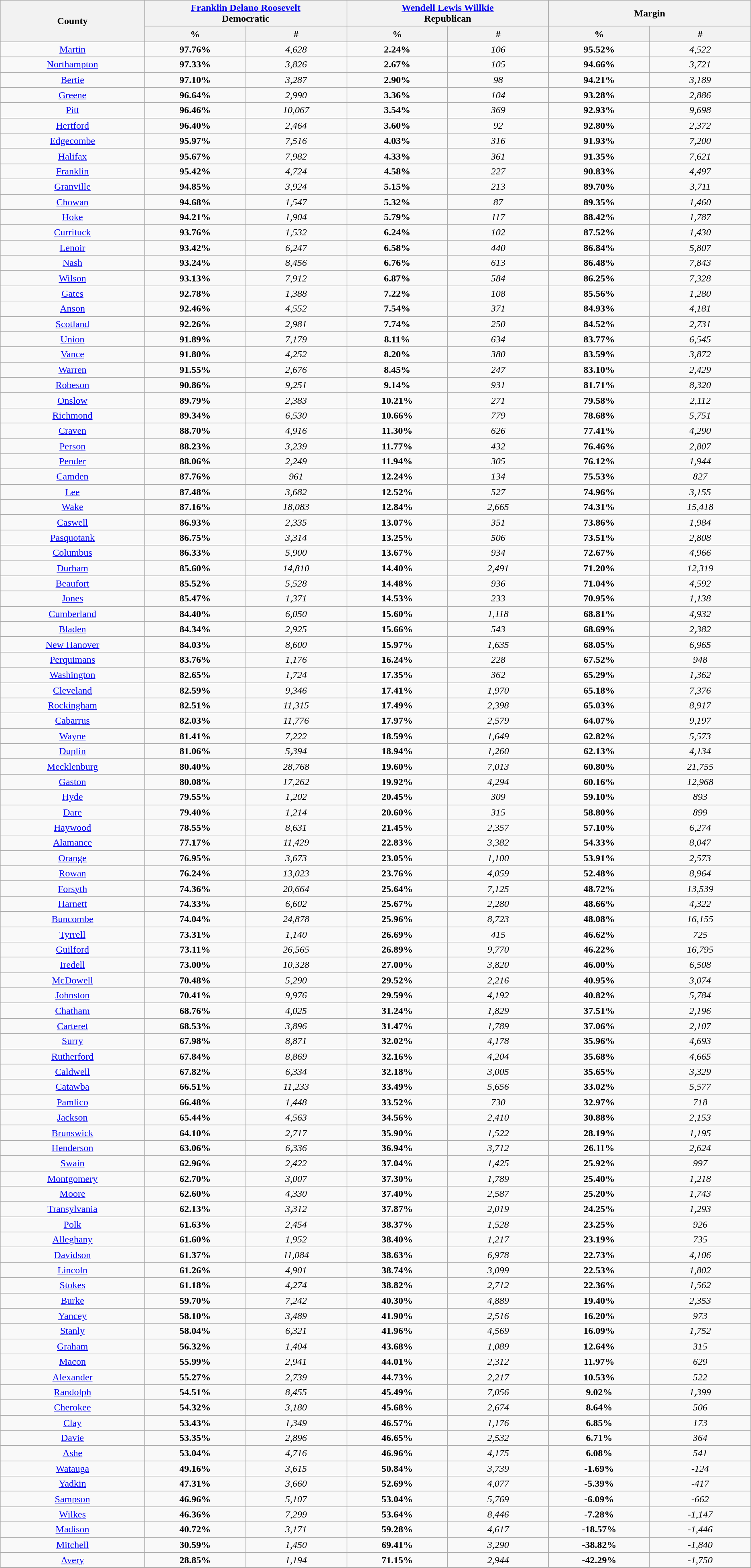<table class="wikitable sortable mw-collapsible mw-collapsed nowrap">
<tr>
<th style="width:10%;" rowspan="2">County</th>
<th colspan="2"><a href='#'>Franklin Delano Roosevelt</a><br>Democratic</th>
<th colspan="2"><a href='#'>Wendell Lewis Willkie</a><br>Republican</th>
<th colspan="2">Margin</th>
</tr>
<tr>
<th style="width:7%;" data-sort-type="number">%</th>
<th style="width:7%;" data-sort-type="number">#</th>
<th style="width:7%;" data-sort-type="number">%</th>
<th style="width:7%;" data-sort-type="number">#</th>
<th style="width:7%;" data-sort-type="number">%</th>
<th style="width:7%;" data-sort-type="number">#</th>
</tr>
<tr>
<td align="center" ><a href='#'>Martin</a></td>
<td align="center" ><strong>97.76%</strong></td>
<td align="center" ><em>4,628</em></td>
<td align="center" ><strong>2.24%</strong></td>
<td align="center" ><em>106</em></td>
<td align="center" ><strong>95.52%</strong></td>
<td align="center" ><em>4,522</em></td>
</tr>
<tr>
<td align="center" ><a href='#'>Northampton</a></td>
<td align="center" ><strong>97.33%</strong></td>
<td align="center" ><em>3,826</em></td>
<td align="center" ><strong>2.67%</strong></td>
<td align="center" ><em>105</em></td>
<td align="center" ><strong>94.66%</strong></td>
<td align="center" ><em>3,721</em></td>
</tr>
<tr>
<td align="center" ><a href='#'>Bertie</a></td>
<td align="center" ><strong>97.10%</strong></td>
<td align="center" ><em>3,287</em></td>
<td align="center" ><strong>2.90%</strong></td>
<td align="center" ><em>98</em></td>
<td align="center" ><strong>94.21%</strong></td>
<td align="center" ><em>3,189</em></td>
</tr>
<tr>
<td align="center" ><a href='#'>Greene</a></td>
<td align="center" ><strong>96.64%</strong></td>
<td align="center" ><em>2,990</em></td>
<td align="center" ><strong>3.36%</strong></td>
<td align="center" ><em>104</em></td>
<td align="center" ><strong>93.28%</strong></td>
<td align="center" ><em>2,886</em></td>
</tr>
<tr>
<td align="center" ><a href='#'>Pitt</a></td>
<td align="center" ><strong>96.46%</strong></td>
<td align="center" ><em>10,067</em></td>
<td align="center" ><strong>3.54%</strong></td>
<td align="center" ><em>369</em></td>
<td align="center" ><strong>92.93%</strong></td>
<td align="center" ><em>9,698</em></td>
</tr>
<tr>
<td align="center" ><a href='#'>Hertford</a></td>
<td align="center" ><strong>96.40%</strong></td>
<td align="center" ><em>2,464</em></td>
<td align="center" ><strong>3.60%</strong></td>
<td align="center" ><em>92</em></td>
<td align="center" ><strong>92.80%</strong></td>
<td align="center" ><em>2,372</em></td>
</tr>
<tr>
<td align="center" ><a href='#'>Edgecombe</a></td>
<td align="center" ><strong>95.97%</strong></td>
<td align="center" ><em>7,516</em></td>
<td align="center" ><strong>4.03%</strong></td>
<td align="center" ><em>316</em></td>
<td align="center" ><strong>91.93%</strong></td>
<td align="center" ><em>7,200</em></td>
</tr>
<tr>
<td align="center" ><a href='#'>Halifax</a></td>
<td align="center" ><strong>95.67%</strong></td>
<td align="center" ><em>7,982</em></td>
<td align="center" ><strong>4.33%</strong></td>
<td align="center" ><em>361</em></td>
<td align="center" ><strong>91.35%</strong></td>
<td align="center" ><em>7,621</em></td>
</tr>
<tr>
<td align="center" ><a href='#'>Franklin</a></td>
<td align="center" ><strong>95.42%</strong></td>
<td align="center" ><em>4,724</em></td>
<td align="center" ><strong>4.58%</strong></td>
<td align="center" ><em>227</em></td>
<td align="center" ><strong>90.83%</strong></td>
<td align="center" ><em>4,497</em></td>
</tr>
<tr>
<td align="center" ><a href='#'>Granville</a></td>
<td align="center" ><strong>94.85%</strong></td>
<td align="center" ><em>3,924</em></td>
<td align="center" ><strong>5.15%</strong></td>
<td align="center" ><em>213</em></td>
<td align="center" ><strong>89.70%</strong></td>
<td align="center" ><em>3,711</em></td>
</tr>
<tr>
<td align="center" ><a href='#'>Chowan</a></td>
<td align="center" ><strong>94.68%</strong></td>
<td align="center" ><em>1,547</em></td>
<td align="center" ><strong>5.32%</strong></td>
<td align="center" ><em>87</em></td>
<td align="center" ><strong>89.35%</strong></td>
<td align="center" ><em>1,460</em></td>
</tr>
<tr>
<td align="center" ><a href='#'>Hoke</a></td>
<td align="center" ><strong>94.21%</strong></td>
<td align="center" ><em>1,904</em></td>
<td align="center" ><strong>5.79%</strong></td>
<td align="center" ><em>117</em></td>
<td align="center" ><strong>88.42%</strong></td>
<td align="center" ><em>1,787</em></td>
</tr>
<tr>
<td align="center" ><a href='#'>Currituck</a></td>
<td align="center" ><strong>93.76%</strong></td>
<td align="center" ><em>1,532</em></td>
<td align="center" ><strong>6.24%</strong></td>
<td align="center" ><em>102</em></td>
<td align="center" ><strong>87.52%</strong></td>
<td align="center" ><em>1,430</em></td>
</tr>
<tr>
<td align="center" ><a href='#'>Lenoir</a></td>
<td align="center" ><strong>93.42%</strong></td>
<td align="center" ><em>6,247</em></td>
<td align="center" ><strong>6.58%</strong></td>
<td align="center" ><em>440</em></td>
<td align="center" ><strong>86.84%</strong></td>
<td align="center" ><em>5,807</em></td>
</tr>
<tr>
<td align="center" ><a href='#'>Nash</a></td>
<td align="center" ><strong>93.24%</strong></td>
<td align="center" ><em>8,456</em></td>
<td align="center" ><strong>6.76%</strong></td>
<td align="center" ><em>613</em></td>
<td align="center" ><strong>86.48%</strong></td>
<td align="center" ><em>7,843</em></td>
</tr>
<tr>
<td align="center" ><a href='#'>Wilson</a></td>
<td align="center" ><strong>93.13%</strong></td>
<td align="center" ><em>7,912</em></td>
<td align="center" ><strong>6.87%</strong></td>
<td align="center" ><em>584</em></td>
<td align="center" ><strong>86.25%</strong></td>
<td align="center" ><em>7,328</em></td>
</tr>
<tr>
<td align="center" ><a href='#'>Gates</a></td>
<td align="center" ><strong>92.78%</strong></td>
<td align="center" ><em>1,388</em></td>
<td align="center" ><strong>7.22%</strong></td>
<td align="center" ><em>108</em></td>
<td align="center" ><strong>85.56%</strong></td>
<td align="center" ><em>1,280</em></td>
</tr>
<tr>
<td align="center" ><a href='#'>Anson</a></td>
<td align="center" ><strong>92.46%</strong></td>
<td align="center" ><em>4,552</em></td>
<td align="center" ><strong>7.54%</strong></td>
<td align="center" ><em>371</em></td>
<td align="center" ><strong>84.93%</strong></td>
<td align="center" ><em>4,181</em></td>
</tr>
<tr>
<td align="center" ><a href='#'>Scotland</a></td>
<td align="center" ><strong>92.26%</strong></td>
<td align="center" ><em>2,981</em></td>
<td align="center" ><strong>7.74%</strong></td>
<td align="center" ><em>250</em></td>
<td align="center" ><strong>84.52%</strong></td>
<td align="center" ><em>2,731</em></td>
</tr>
<tr>
<td align="center" ><a href='#'>Union</a></td>
<td align="center" ><strong>91.89%</strong></td>
<td align="center" ><em>7,179</em></td>
<td align="center" ><strong>8.11%</strong></td>
<td align="center" ><em>634</em></td>
<td align="center" ><strong>83.77%</strong></td>
<td align="center" ><em>6,545</em></td>
</tr>
<tr>
<td align="center" ><a href='#'>Vance</a></td>
<td align="center" ><strong>91.80%</strong></td>
<td align="center" ><em>4,252</em></td>
<td align="center" ><strong>8.20%</strong></td>
<td align="center" ><em>380</em></td>
<td align="center" ><strong>83.59%</strong></td>
<td align="center" ><em>3,872</em></td>
</tr>
<tr>
<td align="center" ><a href='#'>Warren</a></td>
<td align="center" ><strong>91.55%</strong></td>
<td align="center" ><em>2,676</em></td>
<td align="center" ><strong>8.45%</strong></td>
<td align="center" ><em>247</em></td>
<td align="center" ><strong>83.10%</strong></td>
<td align="center" ><em>2,429</em></td>
</tr>
<tr>
<td align="center" ><a href='#'>Robeson</a></td>
<td align="center" ><strong>90.86%</strong></td>
<td align="center" ><em>9,251</em></td>
<td align="center" ><strong>9.14%</strong></td>
<td align="center" ><em>931</em></td>
<td align="center" ><strong>81.71%</strong></td>
<td align="center" ><em>8,320</em></td>
</tr>
<tr>
<td align="center" ><a href='#'>Onslow</a></td>
<td align="center" ><strong>89.79%</strong></td>
<td align="center" ><em>2,383</em></td>
<td align="center" ><strong>10.21%</strong></td>
<td align="center" ><em>271</em></td>
<td align="center" ><strong>79.58%</strong></td>
<td align="center" ><em>2,112</em></td>
</tr>
<tr>
<td align="center" ><a href='#'>Richmond</a></td>
<td align="center" ><strong>89.34%</strong></td>
<td align="center" ><em>6,530</em></td>
<td align="center" ><strong>10.66%</strong></td>
<td align="center" ><em>779</em></td>
<td align="center" ><strong>78.68%</strong></td>
<td align="center" ><em>5,751</em></td>
</tr>
<tr>
<td align="center" ><a href='#'>Craven</a></td>
<td align="center" ><strong>88.70%</strong></td>
<td align="center" ><em>4,916</em></td>
<td align="center" ><strong>11.30%</strong></td>
<td align="center" ><em>626</em></td>
<td align="center" ><strong>77.41%</strong></td>
<td align="center" ><em>4,290</em></td>
</tr>
<tr>
<td align="center" ><a href='#'>Person</a></td>
<td align="center" ><strong>88.23%</strong></td>
<td align="center" ><em>3,239</em></td>
<td align="center" ><strong>11.77%</strong></td>
<td align="center" ><em>432</em></td>
<td align="center" ><strong>76.46%</strong></td>
<td align="center" ><em>2,807</em></td>
</tr>
<tr>
<td align="center" ><a href='#'>Pender</a></td>
<td align="center" ><strong>88.06%</strong></td>
<td align="center" ><em>2,249</em></td>
<td align="center" ><strong>11.94%</strong></td>
<td align="center" ><em>305</em></td>
<td align="center" ><strong>76.12%</strong></td>
<td align="center" ><em>1,944</em></td>
</tr>
<tr>
<td align="center" ><a href='#'>Camden</a></td>
<td align="center" ><strong>87.76%</strong></td>
<td align="center" ><em>961</em></td>
<td align="center" ><strong>12.24%</strong></td>
<td align="center" ><em>134</em></td>
<td align="center" ><strong>75.53%</strong></td>
<td align="center" ><em>827</em></td>
</tr>
<tr>
<td align="center" ><a href='#'>Lee</a></td>
<td align="center" ><strong>87.48%</strong></td>
<td align="center" ><em>3,682</em></td>
<td align="center" ><strong>12.52%</strong></td>
<td align="center" ><em>527</em></td>
<td align="center" ><strong>74.96%</strong></td>
<td align="center" ><em>3,155</em></td>
</tr>
<tr>
<td align="center" ><a href='#'>Wake</a></td>
<td align="center" ><strong>87.16%</strong></td>
<td align="center" ><em>18,083</em></td>
<td align="center" ><strong>12.84%</strong></td>
<td align="center" ><em>2,665</em></td>
<td align="center" ><strong>74.31%</strong></td>
<td align="center" ><em>15,418</em></td>
</tr>
<tr>
<td align="center" ><a href='#'>Caswell</a></td>
<td align="center" ><strong>86.93%</strong></td>
<td align="center" ><em>2,335</em></td>
<td align="center" ><strong>13.07%</strong></td>
<td align="center" ><em>351</em></td>
<td align="center" ><strong>73.86%</strong></td>
<td align="center" ><em>1,984</em></td>
</tr>
<tr>
<td align="center" ><a href='#'>Pasquotank</a></td>
<td align="center" ><strong>86.75%</strong></td>
<td align="center" ><em>3,314</em></td>
<td align="center" ><strong>13.25%</strong></td>
<td align="center" ><em>506</em></td>
<td align="center" ><strong>73.51%</strong></td>
<td align="center" ><em>2,808</em></td>
</tr>
<tr>
<td align="center" ><a href='#'>Columbus</a></td>
<td align="center" ><strong>86.33%</strong></td>
<td align="center" ><em>5,900</em></td>
<td align="center" ><strong>13.67%</strong></td>
<td align="center" ><em>934</em></td>
<td align="center" ><strong>72.67%</strong></td>
<td align="center" ><em>4,966</em></td>
</tr>
<tr>
<td align="center" ><a href='#'>Durham</a></td>
<td align="center" ><strong>85.60%</strong></td>
<td align="center" ><em>14,810</em></td>
<td align="center" ><strong>14.40%</strong></td>
<td align="center" ><em>2,491</em></td>
<td align="center" ><strong>71.20%</strong></td>
<td align="center" ><em>12,319</em></td>
</tr>
<tr>
<td align="center" ><a href='#'>Beaufort</a></td>
<td align="center" ><strong>85.52%</strong></td>
<td align="center" ><em>5,528</em></td>
<td align="center" ><strong>14.48%</strong></td>
<td align="center" ><em>936</em></td>
<td align="center" ><strong>71.04%</strong></td>
<td align="center" ><em>4,592</em></td>
</tr>
<tr>
<td align="center" ><a href='#'>Jones</a></td>
<td align="center" ><strong>85.47%</strong></td>
<td align="center" ><em>1,371</em></td>
<td align="center" ><strong>14.53%</strong></td>
<td align="center" ><em>233</em></td>
<td align="center" ><strong>70.95%</strong></td>
<td align="center" ><em>1,138</em></td>
</tr>
<tr>
<td align="center" ><a href='#'>Cumberland</a></td>
<td align="center" ><strong>84.40%</strong></td>
<td align="center" ><em>6,050</em></td>
<td align="center" ><strong>15.60%</strong></td>
<td align="center" ><em>1,118</em></td>
<td align="center" ><strong>68.81%</strong></td>
<td align="center" ><em>4,932</em></td>
</tr>
<tr>
<td align="center" ><a href='#'>Bladen</a></td>
<td align="center" ><strong>84.34%</strong></td>
<td align="center" ><em>2,925</em></td>
<td align="center" ><strong>15.66%</strong></td>
<td align="center" ><em>543</em></td>
<td align="center" ><strong>68.69%</strong></td>
<td align="center" ><em>2,382</em></td>
</tr>
<tr>
<td align="center" ><a href='#'>New Hanover</a></td>
<td align="center" ><strong>84.03%</strong></td>
<td align="center" ><em>8,600</em></td>
<td align="center" ><strong>15.97%</strong></td>
<td align="center" ><em>1,635</em></td>
<td align="center" ><strong>68.05%</strong></td>
<td align="center" ><em>6,965</em></td>
</tr>
<tr>
<td align="center" ><a href='#'>Perquimans</a></td>
<td align="center" ><strong>83.76%</strong></td>
<td align="center" ><em>1,176</em></td>
<td align="center" ><strong>16.24%</strong></td>
<td align="center" ><em>228</em></td>
<td align="center" ><strong>67.52%</strong></td>
<td align="center" ><em>948</em></td>
</tr>
<tr>
<td align="center" ><a href='#'>Washington</a></td>
<td align="center" ><strong>82.65%</strong></td>
<td align="center" ><em>1,724</em></td>
<td align="center" ><strong>17.35%</strong></td>
<td align="center" ><em>362</em></td>
<td align="center" ><strong>65.29%</strong></td>
<td align="center" ><em>1,362</em></td>
</tr>
<tr>
<td align="center" ><a href='#'>Cleveland</a></td>
<td align="center" ><strong>82.59%</strong></td>
<td align="center" ><em>9,346</em></td>
<td align="center" ><strong>17.41%</strong></td>
<td align="center" ><em>1,970</em></td>
<td align="center" ><strong>65.18%</strong></td>
<td align="center" ><em>7,376</em></td>
</tr>
<tr>
<td align="center" ><a href='#'>Rockingham</a></td>
<td align="center" ><strong>82.51%</strong></td>
<td align="center" ><em>11,315</em></td>
<td align="center" ><strong>17.49%</strong></td>
<td align="center" ><em>2,398</em></td>
<td align="center" ><strong>65.03%</strong></td>
<td align="center" ><em>8,917</em></td>
</tr>
<tr>
<td align="center" ><a href='#'>Cabarrus</a></td>
<td align="center" ><strong>82.03%</strong></td>
<td align="center" ><em>11,776</em></td>
<td align="center" ><strong>17.97%</strong></td>
<td align="center" ><em>2,579</em></td>
<td align="center" ><strong>64.07%</strong></td>
<td align="center" ><em>9,197</em></td>
</tr>
<tr>
<td align="center" ><a href='#'>Wayne</a></td>
<td align="center" ><strong>81.41%</strong></td>
<td align="center" ><em>7,222</em></td>
<td align="center" ><strong>18.59%</strong></td>
<td align="center" ><em>1,649</em></td>
<td align="center" ><strong>62.82%</strong></td>
<td align="center" ><em>5,573</em></td>
</tr>
<tr>
<td align="center" ><a href='#'>Duplin</a></td>
<td align="center" ><strong>81.06%</strong></td>
<td align="center" ><em>5,394</em></td>
<td align="center" ><strong>18.94%</strong></td>
<td align="center" ><em>1,260</em></td>
<td align="center" ><strong>62.13%</strong></td>
<td align="center" ><em>4,134</em></td>
</tr>
<tr>
<td align="center" ><a href='#'>Mecklenburg</a></td>
<td align="center" ><strong>80.40%</strong></td>
<td align="center" ><em>28,768</em></td>
<td align="center" ><strong>19.60%</strong></td>
<td align="center" ><em>7,013</em></td>
<td align="center" ><strong>60.80%</strong></td>
<td align="center" ><em>21,755</em></td>
</tr>
<tr>
<td align="center" ><a href='#'>Gaston</a></td>
<td align="center" ><strong>80.08%</strong></td>
<td align="center" ><em>17,262</em></td>
<td align="center" ><strong>19.92%</strong></td>
<td align="center" ><em>4,294</em></td>
<td align="center" ><strong>60.16%</strong></td>
<td align="center" ><em>12,968</em></td>
</tr>
<tr>
<td align="center" ><a href='#'>Hyde</a></td>
<td align="center" ><strong>79.55%</strong></td>
<td align="center" ><em>1,202</em></td>
<td align="center" ><strong>20.45%</strong></td>
<td align="center" ><em>309</em></td>
<td align="center" ><strong>59.10%</strong></td>
<td align="center" ><em>893</em></td>
</tr>
<tr>
<td align="center" ><a href='#'>Dare</a></td>
<td align="center" ><strong>79.40%</strong></td>
<td align="center" ><em>1,214</em></td>
<td align="center" ><strong>20.60%</strong></td>
<td align="center" ><em>315</em></td>
<td align="center" ><strong>58.80%</strong></td>
<td align="center" ><em>899</em></td>
</tr>
<tr>
<td align="center" ><a href='#'>Haywood</a></td>
<td align="center" ><strong>78.55%</strong></td>
<td align="center" ><em>8,631</em></td>
<td align="center" ><strong>21.45%</strong></td>
<td align="center" ><em>2,357</em></td>
<td align="center" ><strong>57.10%</strong></td>
<td align="center" ><em>6,274</em></td>
</tr>
<tr>
<td align="center" ><a href='#'>Alamance</a></td>
<td align="center" ><strong>77.17%</strong></td>
<td align="center" ><em>11,429</em></td>
<td align="center" ><strong>22.83%</strong></td>
<td align="center" ><em>3,382</em></td>
<td align="center" ><strong>54.33%</strong></td>
<td align="center" ><em>8,047</em></td>
</tr>
<tr>
<td align="center" ><a href='#'>Orange</a></td>
<td align="center" ><strong>76.95%</strong></td>
<td align="center" ><em>3,673</em></td>
<td align="center" ><strong>23.05%</strong></td>
<td align="center" ><em>1,100</em></td>
<td align="center" ><strong>53.91%</strong></td>
<td align="center" ><em>2,573</em></td>
</tr>
<tr>
<td align="center" ><a href='#'>Rowan</a></td>
<td align="center" ><strong>76.24%</strong></td>
<td align="center" ><em>13,023</em></td>
<td align="center" ><strong>23.76%</strong></td>
<td align="center" ><em>4,059</em></td>
<td align="center" ><strong>52.48%</strong></td>
<td align="center" ><em>8,964</em></td>
</tr>
<tr>
<td align="center" ><a href='#'>Forsyth</a></td>
<td align="center" ><strong>74.36%</strong></td>
<td align="center" ><em>20,664</em></td>
<td align="center" ><strong>25.64%</strong></td>
<td align="center" ><em>7,125</em></td>
<td align="center" ><strong>48.72%</strong></td>
<td align="center" ><em>13,539</em></td>
</tr>
<tr>
<td align="center" ><a href='#'>Harnett</a></td>
<td align="center" ><strong>74.33%</strong></td>
<td align="center" ><em>6,602</em></td>
<td align="center" ><strong>25.67%</strong></td>
<td align="center" ><em>2,280</em></td>
<td align="center" ><strong>48.66%</strong></td>
<td align="center" ><em>4,322</em></td>
</tr>
<tr>
<td align="center" ><a href='#'>Buncombe</a></td>
<td align="center" ><strong>74.04%</strong></td>
<td align="center" ><em>24,878</em></td>
<td align="center" ><strong>25.96%</strong></td>
<td align="center" ><em>8,723</em></td>
<td align="center" ><strong>48.08%</strong></td>
<td align="center" ><em>16,155</em></td>
</tr>
<tr>
<td align="center" ><a href='#'>Tyrrell</a></td>
<td align="center" ><strong>73.31%</strong></td>
<td align="center" ><em>1,140</em></td>
<td align="center" ><strong>26.69%</strong></td>
<td align="center" ><em>415</em></td>
<td align="center" ><strong>46.62%</strong></td>
<td align="center" ><em>725</em></td>
</tr>
<tr>
<td align="center" ><a href='#'>Guilford</a></td>
<td align="center" ><strong>73.11%</strong></td>
<td align="center" ><em>26,565</em></td>
<td align="center" ><strong>26.89%</strong></td>
<td align="center" ><em>9,770</em></td>
<td align="center" ><strong>46.22%</strong></td>
<td align="center" ><em>16,795</em></td>
</tr>
<tr>
<td align="center" ><a href='#'>Iredell</a></td>
<td align="center" ><strong>73.00%</strong></td>
<td align="center" ><em>10,328</em></td>
<td align="center" ><strong>27.00%</strong></td>
<td align="center" ><em>3,820</em></td>
<td align="center" ><strong>46.00%</strong></td>
<td align="center" ><em>6,508</em></td>
</tr>
<tr>
<td align="center" ><a href='#'>McDowell</a></td>
<td align="center" ><strong>70.48%</strong></td>
<td align="center" ><em>5,290</em></td>
<td align="center" ><strong>29.52%</strong></td>
<td align="center" ><em>2,216</em></td>
<td align="center" ><strong>40.95%</strong></td>
<td align="center" ><em>3,074</em></td>
</tr>
<tr>
<td align="center" ><a href='#'>Johnston</a></td>
<td align="center" ><strong>70.41%</strong></td>
<td align="center" ><em>9,976</em></td>
<td align="center" ><strong>29.59%</strong></td>
<td align="center" ><em>4,192</em></td>
<td align="center" ><strong>40.82%</strong></td>
<td align="center" ><em>5,784</em></td>
</tr>
<tr>
<td align="center" ><a href='#'>Chatham</a></td>
<td align="center" ><strong>68.76%</strong></td>
<td align="center" ><em>4,025</em></td>
<td align="center" ><strong>31.24%</strong></td>
<td align="center" ><em>1,829</em></td>
<td align="center" ><strong>37.51%</strong></td>
<td align="center" ><em>2,196</em></td>
</tr>
<tr>
<td align="center" ><a href='#'>Carteret</a></td>
<td align="center" ><strong>68.53%</strong></td>
<td align="center" ><em>3,896</em></td>
<td align="center" ><strong>31.47%</strong></td>
<td align="center" ><em>1,789</em></td>
<td align="center" ><strong>37.06%</strong></td>
<td align="center" ><em>2,107</em></td>
</tr>
<tr>
<td align="center" ><a href='#'>Surry</a></td>
<td align="center" ><strong>67.98%</strong></td>
<td align="center" ><em>8,871</em></td>
<td align="center" ><strong>32.02%</strong></td>
<td align="center" ><em>4,178</em></td>
<td align="center" ><strong>35.96%</strong></td>
<td align="center" ><em>4,693</em></td>
</tr>
<tr>
<td align="center" ><a href='#'>Rutherford</a></td>
<td align="center" ><strong>67.84%</strong></td>
<td align="center" ><em>8,869</em></td>
<td align="center" ><strong>32.16%</strong></td>
<td align="center" ><em>4,204</em></td>
<td align="center" ><strong>35.68%</strong></td>
<td align="center" ><em>4,665</em></td>
</tr>
<tr>
<td align="center" ><a href='#'>Caldwell</a></td>
<td align="center" ><strong>67.82%</strong></td>
<td align="center" ><em>6,334</em></td>
<td align="center" ><strong>32.18%</strong></td>
<td align="center" ><em>3,005</em></td>
<td align="center" ><strong>35.65%</strong></td>
<td align="center" ><em>3,329</em></td>
</tr>
<tr>
<td align="center" ><a href='#'>Catawba</a></td>
<td align="center" ><strong>66.51%</strong></td>
<td align="center" ><em>11,233</em></td>
<td align="center" ><strong>33.49%</strong></td>
<td align="center" ><em>5,656</em></td>
<td align="center" ><strong>33.02%</strong></td>
<td align="center" ><em>5,577</em></td>
</tr>
<tr>
<td align="center" ><a href='#'>Pamlico</a></td>
<td align="center" ><strong>66.48%</strong></td>
<td align="center" ><em>1,448</em></td>
<td align="center" ><strong>33.52%</strong></td>
<td align="center" ><em>730</em></td>
<td align="center" ><strong>32.97%</strong></td>
<td align="center" ><em>718</em></td>
</tr>
<tr>
<td align="center" ><a href='#'>Jackson</a></td>
<td align="center" ><strong>65.44%</strong></td>
<td align="center" ><em>4,563</em></td>
<td align="center" ><strong>34.56%</strong></td>
<td align="center" ><em>2,410</em></td>
<td align="center" ><strong>30.88%</strong></td>
<td align="center" ><em>2,153</em></td>
</tr>
<tr>
<td align="center" ><a href='#'>Brunswick</a></td>
<td align="center" ><strong>64.10%</strong></td>
<td align="center" ><em>2,717</em></td>
<td align="center" ><strong>35.90%</strong></td>
<td align="center" ><em>1,522</em></td>
<td align="center" ><strong>28.19%</strong></td>
<td align="center" ><em>1,195</em></td>
</tr>
<tr>
<td align="center" ><a href='#'>Henderson</a></td>
<td align="center" ><strong>63.06%</strong></td>
<td align="center" ><em>6,336</em></td>
<td align="center" ><strong>36.94%</strong></td>
<td align="center" ><em>3,712</em></td>
<td align="center" ><strong>26.11%</strong></td>
<td align="center" ><em>2,624</em></td>
</tr>
<tr>
<td align="center" ><a href='#'>Swain</a></td>
<td align="center" ><strong>62.96%</strong></td>
<td align="center" ><em>2,422</em></td>
<td align="center" ><strong>37.04%</strong></td>
<td align="center" ><em>1,425</em></td>
<td align="center" ><strong>25.92%</strong></td>
<td align="center" ><em>997</em></td>
</tr>
<tr>
<td align="center" ><a href='#'>Montgomery</a></td>
<td align="center" ><strong>62.70%</strong></td>
<td align="center" ><em>3,007</em></td>
<td align="center" ><strong>37.30%</strong></td>
<td align="center" ><em>1,789</em></td>
<td align="center" ><strong>25.40%</strong></td>
<td align="center" ><em>1,218</em></td>
</tr>
<tr>
<td align="center" ><a href='#'>Moore</a></td>
<td align="center" ><strong>62.60%</strong></td>
<td align="center" ><em>4,330</em></td>
<td align="center" ><strong>37.40%</strong></td>
<td align="center" ><em>2,587</em></td>
<td align="center" ><strong>25.20%</strong></td>
<td align="center" ><em>1,743</em></td>
</tr>
<tr>
<td align="center" ><a href='#'>Transylvania</a></td>
<td align="center" ><strong>62.13%</strong></td>
<td align="center" ><em>3,312</em></td>
<td align="center" ><strong>37.87%</strong></td>
<td align="center" ><em>2,019</em></td>
<td align="center" ><strong>24.25%</strong></td>
<td align="center" ><em>1,293</em></td>
</tr>
<tr>
<td align="center" ><a href='#'>Polk</a></td>
<td align="center" ><strong>61.63%</strong></td>
<td align="center" ><em>2,454</em></td>
<td align="center" ><strong>38.37%</strong></td>
<td align="center" ><em>1,528</em></td>
<td align="center" ><strong>23.25%</strong></td>
<td align="center" ><em>926</em></td>
</tr>
<tr>
<td align="center" ><a href='#'>Alleghany</a></td>
<td align="center" ><strong>61.60%</strong></td>
<td align="center" ><em>1,952</em></td>
<td align="center" ><strong>38.40%</strong></td>
<td align="center" ><em>1,217</em></td>
<td align="center" ><strong>23.19%</strong></td>
<td align="center" ><em>735</em></td>
</tr>
<tr>
<td align="center" ><a href='#'>Davidson</a></td>
<td align="center" ><strong>61.37%</strong></td>
<td align="center" ><em>11,084</em></td>
<td align="center" ><strong>38.63%</strong></td>
<td align="center" ><em>6,978</em></td>
<td align="center" ><strong>22.73%</strong></td>
<td align="center" ><em>4,106</em></td>
</tr>
<tr>
<td align="center" ><a href='#'>Lincoln</a></td>
<td align="center" ><strong>61.26%</strong></td>
<td align="center" ><em>4,901</em></td>
<td align="center" ><strong>38.74%</strong></td>
<td align="center" ><em>3,099</em></td>
<td align="center" ><strong>22.53%</strong></td>
<td align="center" ><em>1,802</em></td>
</tr>
<tr>
<td align="center" ><a href='#'>Stokes</a></td>
<td align="center" ><strong>61.18%</strong></td>
<td align="center" ><em>4,274</em></td>
<td align="center" ><strong>38.82%</strong></td>
<td align="center" ><em>2,712</em></td>
<td align="center" ><strong>22.36%</strong></td>
<td align="center" ><em>1,562</em></td>
</tr>
<tr>
<td align="center" ><a href='#'>Burke</a></td>
<td align="center" ><strong>59.70%</strong></td>
<td align="center" ><em>7,242</em></td>
<td align="center" ><strong>40.30%</strong></td>
<td align="center" ><em>4,889</em></td>
<td align="center" ><strong>19.40%</strong></td>
<td align="center" ><em>2,353</em></td>
</tr>
<tr>
<td align="center" ><a href='#'>Yancey</a></td>
<td align="center" ><strong>58.10%</strong></td>
<td align="center" ><em>3,489</em></td>
<td align="center" ><strong>41.90%</strong></td>
<td align="center" ><em>2,516</em></td>
<td align="center" ><strong>16.20%</strong></td>
<td align="center" ><em>973</em></td>
</tr>
<tr>
<td align="center" ><a href='#'>Stanly</a></td>
<td align="center" ><strong>58.04%</strong></td>
<td align="center" ><em>6,321</em></td>
<td align="center" ><strong>41.96%</strong></td>
<td align="center" ><em>4,569</em></td>
<td align="center" ><strong>16.09%</strong></td>
<td align="center" ><em>1,752</em></td>
</tr>
<tr>
<td align="center" ><a href='#'>Graham</a></td>
<td align="center" ><strong>56.32%</strong></td>
<td align="center" ><em>1,404</em></td>
<td align="center" ><strong>43.68%</strong></td>
<td align="center" ><em>1,089</em></td>
<td align="center" ><strong>12.64%</strong></td>
<td align="center" ><em>315</em></td>
</tr>
<tr>
<td align="center" ><a href='#'>Macon</a></td>
<td align="center" ><strong>55.99%</strong></td>
<td align="center" ><em>2,941</em></td>
<td align="center" ><strong>44.01%</strong></td>
<td align="center" ><em>2,312</em></td>
<td align="center" ><strong>11.97%</strong></td>
<td align="center" ><em>629</em></td>
</tr>
<tr>
<td align="center" ><a href='#'>Alexander</a></td>
<td align="center" ><strong>55.27%</strong></td>
<td align="center" ><em>2,739</em></td>
<td align="center" ><strong>44.73%</strong></td>
<td align="center" ><em>2,217</em></td>
<td align="center" ><strong>10.53%</strong></td>
<td align="center" ><em>522</em></td>
</tr>
<tr>
<td align="center" ><a href='#'>Randolph</a></td>
<td align="center" ><strong>54.51%</strong></td>
<td align="center" ><em>8,455</em></td>
<td align="center" ><strong>45.49%</strong></td>
<td align="center" ><em>7,056</em></td>
<td align="center" ><strong>9.02%</strong></td>
<td align="center" ><em>1,399</em></td>
</tr>
<tr>
<td align="center" ><a href='#'>Cherokee</a></td>
<td align="center" ><strong>54.32%</strong></td>
<td align="center" ><em>3,180</em></td>
<td align="center" ><strong>45.68%</strong></td>
<td align="center" ><em>2,674</em></td>
<td align="center" ><strong>8.64%</strong></td>
<td align="center" ><em>506</em></td>
</tr>
<tr>
<td align="center" ><a href='#'>Clay</a></td>
<td align="center" ><strong>53.43%</strong></td>
<td align="center" ><em>1,349</em></td>
<td align="center" ><strong>46.57%</strong></td>
<td align="center" ><em>1,176</em></td>
<td align="center" ><strong>6.85%</strong></td>
<td align="center" ><em>173</em></td>
</tr>
<tr>
<td align="center" ><a href='#'>Davie</a></td>
<td align="center" ><strong>53.35%</strong></td>
<td align="center" ><em>2,896</em></td>
<td align="center" ><strong>46.65%</strong></td>
<td align="center" ><em>2,532</em></td>
<td align="center" ><strong>6.71%</strong></td>
<td align="center" ><em>364</em></td>
</tr>
<tr>
<td align="center" ><a href='#'>Ashe</a></td>
<td align="center" ><strong>53.04%</strong></td>
<td align="center" ><em>4,716</em></td>
<td align="center" ><strong>46.96%</strong></td>
<td align="center" ><em>4,175</em></td>
<td align="center" ><strong>6.08%</strong></td>
<td align="center" ><em>541</em></td>
</tr>
<tr>
<td align="center" ><a href='#'>Watauga</a></td>
<td align="center" ><strong>49.16%</strong></td>
<td align="center" ><em>3,615</em></td>
<td align="center" ><strong>50.84%</strong></td>
<td align="center" ><em>3,739</em></td>
<td align="center" ><strong>-1.69%</strong></td>
<td align="center" ><em>-124</em></td>
</tr>
<tr>
<td align="center" ><a href='#'>Yadkin</a></td>
<td align="center" ><strong>47.31%</strong></td>
<td align="center" ><em>3,660</em></td>
<td align="center" ><strong>52.69%</strong></td>
<td align="center" ><em>4,077</em></td>
<td align="center" ><strong>-5.39%</strong></td>
<td align="center" ><em>-417</em></td>
</tr>
<tr>
<td align="center" ><a href='#'>Sampson</a></td>
<td align="center" ><strong>46.96%</strong></td>
<td align="center" ><em>5,107</em></td>
<td align="center" ><strong>53.04%</strong></td>
<td align="center" ><em>5,769</em></td>
<td align="center" ><strong>-6.09%</strong></td>
<td align="center" ><em>-662</em></td>
</tr>
<tr>
<td align="center" ><a href='#'>Wilkes</a></td>
<td align="center" ><strong>46.36%</strong></td>
<td align="center" ><em>7,299</em></td>
<td align="center" ><strong>53.64%</strong></td>
<td align="center" ><em>8,446</em></td>
<td align="center" ><strong>-7.28%</strong></td>
<td align="center" ><em>-1,147</em></td>
</tr>
<tr>
<td align="center" ><a href='#'>Madison</a></td>
<td align="center" ><strong>40.72%</strong></td>
<td align="center" ><em>3,171</em></td>
<td align="center" ><strong>59.28%</strong></td>
<td align="center" ><em>4,617</em></td>
<td align="center" ><strong>-18.57%</strong></td>
<td align="center" ><em>-1,446</em></td>
</tr>
<tr>
<td align="center" ><a href='#'>Mitchell</a></td>
<td align="center" ><strong>30.59%</strong></td>
<td align="center" ><em>1,450</em></td>
<td align="center" ><strong>69.41%</strong></td>
<td align="center" ><em>3,290</em></td>
<td align="center" ><strong>-38.82%</strong></td>
<td align="center" ><em>-1,840</em></td>
</tr>
<tr>
<td align="center" ><a href='#'>Avery</a></td>
<td align="center" ><strong>28.85%</strong></td>
<td align="center" ><em>1,194</em></td>
<td align="center" ><strong>71.15%</strong></td>
<td align="center" ><em>2,944</em></td>
<td align="center" ><strong>-42.29%</strong></td>
<td align="center" ><em>-1,750</em></td>
</tr>
</table>
